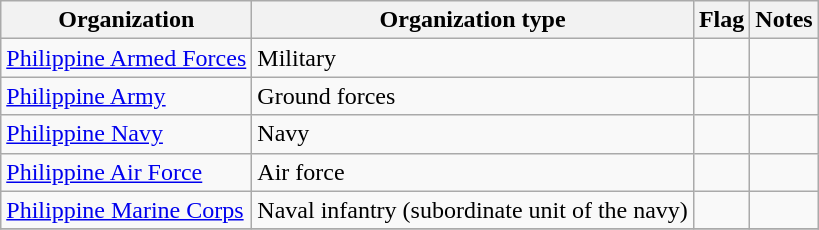<table class="wikitable">
<tr>
<th>Organization</th>
<th>Organization type</th>
<th>Flag</th>
<th>Notes</th>
</tr>
<tr>
<td><a href='#'>Philippine Armed Forces</a></td>
<td>Military</td>
<td></td>
<td></td>
</tr>
<tr>
<td><a href='#'>Philippine Army</a></td>
<td>Ground forces</td>
<td></td>
<td></td>
</tr>
<tr>
<td><a href='#'>Philippine Navy</a></td>
<td>Navy</td>
<td></td>
<td></td>
</tr>
<tr>
<td><a href='#'>Philippine Air Force</a></td>
<td>Air force</td>
<td></td>
<td></td>
</tr>
<tr>
<td><a href='#'>Philippine Marine Corps</a></td>
<td>Naval infantry (subordinate unit of the navy)</td>
<td></td>
<td></td>
</tr>
<tr>
</tr>
</table>
